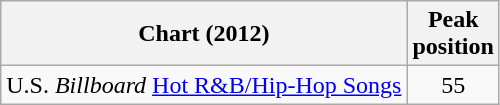<table class="wikitable">
<tr>
<th>Chart (2012)</th>
<th>Peak<br>position</th>
</tr>
<tr>
<td>U.S. <em>Billboard</em> <a href='#'>Hot R&B/Hip-Hop Songs</a></td>
<td style="text-align:center;">55</td>
</tr>
</table>
